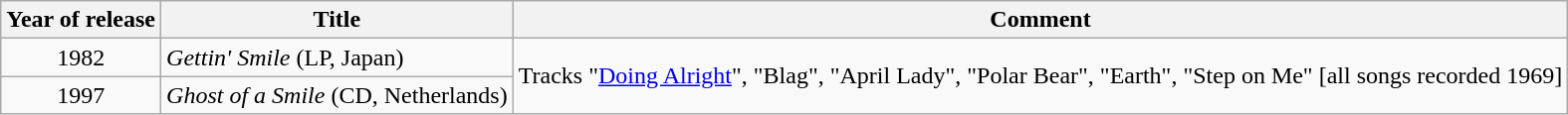<table class="wikitable">
<tr>
<th align="left">Year of release</th>
<th align="left">Title</th>
<th align="left">Comment</th>
</tr>
<tr>
<td style="text-align:center;">1982</td>
<td align="left"><em>Gettin' Smile</em> (LP, Japan)</td>
<td rowspan="2" align="left">Tracks "<a href='#'>Doing Alright</a>", "Blag", "April Lady", "Polar Bear", "Earth", "Step on Me" [all songs recorded 1969]</td>
</tr>
<tr>
<td style="text-align:center;">1997</td>
<td align="left"><em>Ghost of a Smile</em> (CD, Netherlands)</td>
</tr>
</table>
